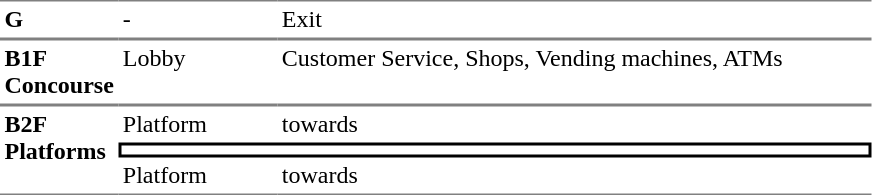<table border=0 cellspacing=0 cellpadding=3>
<tr>
<td style="border-top:solid 1px gray;border-bottom:solid 1px gray" width=50 valign=top><strong>G</strong></td>
<td style="border-top:solid 1px gray;border-bottom:solid 1px gray;" width=100 valign=top>-</td>
<td style="border-top:solid 1px gray;border-bottom:solid 1px gray;" width=390 valign=top>Exit</td>
</tr>
<tr>
<td style="border-bottom:solid 1px gray; border-top:solid 1px gray;" valign=top width=50><strong>B1F<br>Concourse</strong></td>
<td style="border-bottom:solid 1px gray; border-top:solid 1px gray;" valign=top width=100>Lobby</td>
<td style="border-bottom:solid 1px gray; border-top:solid 1px gray;" valign=top width=390>Customer Service, Shops, Vending machines, ATMs</td>
</tr>
<tr>
<td style="border-top:solid 1px gray;border-bottom:solid 1px gray" rowspan=3 valign=top><strong>B2F<br>Platforms</strong></td>
<td style="border-top:solid 1px gray" valign=top>Platform</td>
<td style="border-top:solid 1px gray" valign=top>  towards  </td>
</tr>
<tr>
<td style="border-right:solid 2px black;border-left:solid 2px black;border-top:solid 2px black;border-bottom:solid 2px black;text-align:center;" colspan=2></td>
</tr>
<tr>
<td style="border-bottom:solid 1px gray" valign=top>Platform</td>
<td style="border-bottom:solid 1px gray" valign=top>  towards   </td>
</tr>
</table>
